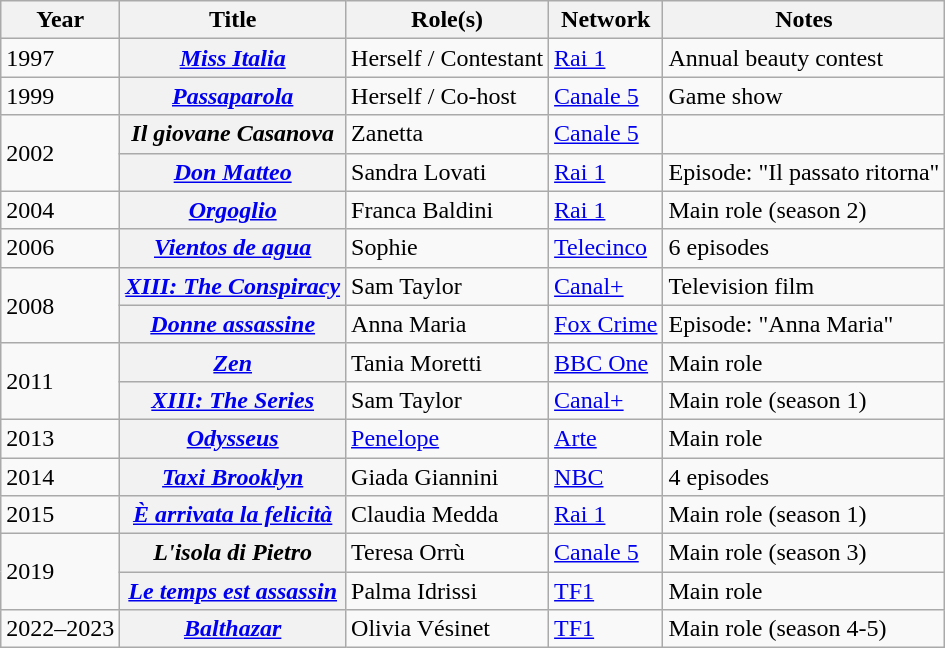<table class="wikitable plainrowheaders sortable">
<tr>
<th scope="col">Year</th>
<th scope="col">Title</th>
<th scope="col">Role(s)</th>
<th scope="col">Network</th>
<th scope="col" class="unsortable">Notes</th>
</tr>
<tr>
<td>1997</td>
<th scope="row"><em><a href='#'>Miss Italia</a></em></th>
<td>Herself / Contestant</td>
<td><a href='#'>Rai 1</a></td>
<td>Annual beauty contest</td>
</tr>
<tr>
<td>1999</td>
<th scope="row"><em><a href='#'>Passaparola</a></em></th>
<td>Herself / Co-host</td>
<td><a href='#'>Canale 5</a></td>
<td>Game show</td>
</tr>
<tr>
<td rowspan="2">2002</td>
<th scope="row"><em>Il giovane Casanova</em></th>
<td>Zanetta</td>
<td><a href='#'>Canale 5</a></td>
<td></td>
</tr>
<tr>
<th scope="row"><em><a href='#'>Don Matteo</a></em></th>
<td>Sandra Lovati</td>
<td><a href='#'>Rai 1</a></td>
<td>Episode: "Il passato ritorna"</td>
</tr>
<tr>
<td>2004</td>
<th scope="row"><em><a href='#'>Orgoglio</a></em></th>
<td>Franca Baldini</td>
<td><a href='#'>Rai 1</a></td>
<td>Main role (season 2)</td>
</tr>
<tr>
<td>2006</td>
<th scope="row"><em><a href='#'>Vientos de agua</a></em></th>
<td>Sophie</td>
<td><a href='#'>Telecinco</a></td>
<td>6 episodes</td>
</tr>
<tr>
<td rowspan="2">2008</td>
<th scope="row"><em><a href='#'>XIII: The Conspiracy</a></em></th>
<td>Sam Taylor</td>
<td><a href='#'>Canal+</a></td>
<td>Television film</td>
</tr>
<tr>
<th scope="row"><em><a href='#'>Donne assassine</a></em></th>
<td>Anna Maria</td>
<td><a href='#'>Fox Crime</a></td>
<td>Episode: "Anna Maria"</td>
</tr>
<tr>
<td rowspan="2">2011</td>
<th scope="row"><em><a href='#'>Zen</a></em></th>
<td>Tania Moretti</td>
<td><a href='#'>BBC One</a></td>
<td>Main role</td>
</tr>
<tr>
<th scope="row"><em><a href='#'>XIII: The Series</a></em></th>
<td>Sam Taylor</td>
<td><a href='#'>Canal+</a></td>
<td>Main role (season 1)</td>
</tr>
<tr>
<td>2013</td>
<th scope="row"><em><a href='#'>Odysseus</a></em></th>
<td><a href='#'>Penelope</a></td>
<td><a href='#'>Arte</a></td>
<td>Main role</td>
</tr>
<tr>
<td>2014</td>
<th scope="row"><em><a href='#'>Taxi Brooklyn</a></em></th>
<td>Giada Giannini</td>
<td><a href='#'>NBC</a></td>
<td>4 episodes</td>
</tr>
<tr>
<td>2015</td>
<th scope="row"><em><a href='#'>È arrivata la felicità</a></em></th>
<td>Claudia Medda</td>
<td><a href='#'>Rai 1</a></td>
<td>Main role (season 1)</td>
</tr>
<tr>
<td rowspan="2">2019</td>
<th scope="row"><em>L'isola di Pietro</em></th>
<td>Teresa Orrù</td>
<td><a href='#'>Canale 5</a></td>
<td>Main role (season 3)</td>
</tr>
<tr>
<th scope="row"><em><a href='#'>Le temps est assassin</a></em></th>
<td>Palma Idrissi</td>
<td><a href='#'>TF1</a></td>
<td>Main role</td>
</tr>
<tr>
<td>2022–2023</td>
<th scope="row"><em><a href='#'>Balthazar</a></em></th>
<td>Olivia Vésinet</td>
<td><a href='#'>TF1</a></td>
<td>Main role (season 4-5)</td>
</tr>
</table>
